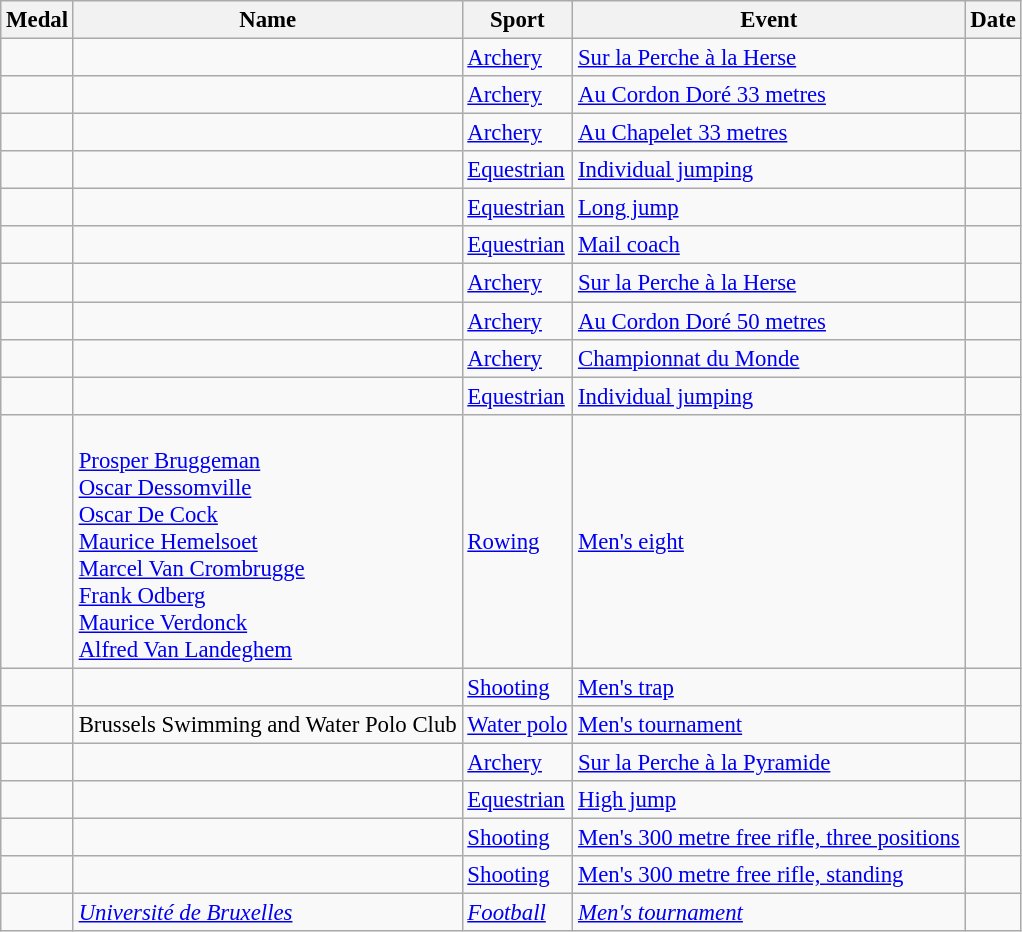<table class="wikitable sortable" style=font-size:95%>
<tr>
<th>Medal</th>
<th>Name</th>
<th>Sport</th>
<th>Event</th>
<th>Date</th>
</tr>
<tr>
<td></td>
<td></td>
<td><a href='#'>Archery</a></td>
<td><a href='#'>Sur la Perche à la Herse</a></td>
<td></td>
</tr>
<tr>
<td></td>
<td></td>
<td><a href='#'>Archery</a></td>
<td><a href='#'>Au Cordon Doré 33 metres</a></td>
<td></td>
</tr>
<tr>
<td></td>
<td></td>
<td><a href='#'>Archery</a></td>
<td><a href='#'>Au Chapelet 33 metres</a></td>
<td></td>
</tr>
<tr>
<td></td>
<td></td>
<td><a href='#'>Equestrian</a></td>
<td><a href='#'>Individual jumping</a></td>
<td></td>
</tr>
<tr>
<td></td>
<td></td>
<td><a href='#'>Equestrian</a></td>
<td><a href='#'>Long jump</a></td>
<td></td>
</tr>
<tr>
<td></td>
<td></td>
<td><a href='#'>Equestrian</a></td>
<td><a href='#'>Mail coach</a></td>
<td></td>
</tr>
<tr>
<td></td>
<td></td>
<td><a href='#'>Archery</a></td>
<td><a href='#'>Sur la Perche à la Herse</a></td>
<td></td>
</tr>
<tr>
<td></td>
<td></td>
<td><a href='#'>Archery</a></td>
<td><a href='#'>Au Cordon Doré 50 metres</a></td>
<td></td>
</tr>
<tr>
<td></td>
<td></td>
<td><a href='#'>Archery</a></td>
<td><a href='#'>Championnat du Monde</a></td>
<td></td>
</tr>
<tr>
<td></td>
<td></td>
<td><a href='#'>Equestrian</a></td>
<td><a href='#'>Individual jumping</a></td>
<td></td>
</tr>
<tr>
<td></td>
<td><br><a href='#'>Prosper Bruggeman</a><br><a href='#'>Oscar Dessomville</a><br><a href='#'>Oscar De Cock</a><br><a href='#'>Maurice Hemelsoet</a><br><a href='#'>Marcel Van Crombrugge</a><br><a href='#'>Frank Odberg</a><br><a href='#'>Maurice Verdonck</a><br><a href='#'>Alfred Van Landeghem</a></td>
<td><a href='#'>Rowing</a></td>
<td><a href='#'>Men's eight</a></td>
<td></td>
</tr>
<tr>
<td></td>
<td></td>
<td><a href='#'>Shooting</a></td>
<td><a href='#'>Men's trap</a></td>
<td></td>
</tr>
<tr>
<td></td>
<td>Brussels Swimming and Water Polo Club</td>
<td><a href='#'>Water polo</a></td>
<td><a href='#'>Men's tournament</a></td>
<td></td>
</tr>
<tr>
<td></td>
<td></td>
<td><a href='#'>Archery</a></td>
<td><a href='#'>Sur la Perche à la Pyramide</a></td>
<td></td>
</tr>
<tr>
<td></td>
<td></td>
<td><a href='#'>Equestrian</a></td>
<td><a href='#'>High jump</a></td>
<td></td>
</tr>
<tr>
<td></td>
<td></td>
<td><a href='#'>Shooting</a></td>
<td><a href='#'>Men's 300 metre free rifle, three positions</a></td>
<td></td>
</tr>
<tr>
<td></td>
<td></td>
<td><a href='#'>Shooting</a></td>
<td><a href='#'>Men's 300 metre free rifle, standing</a></td>
<td></td>
</tr>
<tr>
<td><em></em></td>
<td><em><a href='#'>Université de Bruxelles</a></em></td>
<td><em><a href='#'>Football</a></em></td>
<td><em><a href='#'>Men's tournament</a></em></td>
<td><em></em></td>
</tr>
</table>
